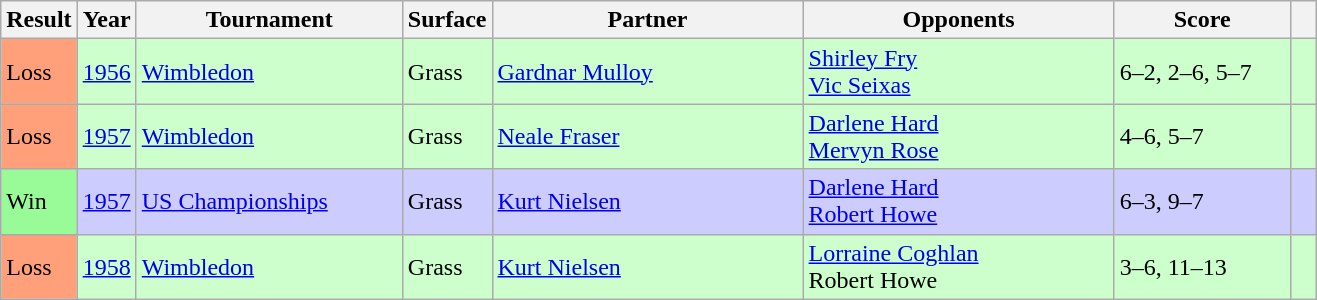<table class="sortable wikitable">
<tr>
<th style="width:40px">Result</th>
<th>Year</th>
<th style="width:170px">Tournament</th>
<th style="width:50px">Surface</th>
<th style="width:200px">Partner</th>
<th style="width:200px">Opponents</th>
<th style="width:110px" class="unsortable">Score</th>
<th style="width:10px; class="unsortable"></th>
</tr>
<tr style="background:#cfc;">
<td style="background:#ffa07a;">Loss</td>
<td><a href='#'>1956</a></td>
<td><a href='#'>Wimbledon</a></td>
<td>Grass</td>
<td> <a href='#'>Gardnar Mulloy</a></td>
<td> <a href='#'>Shirley Fry</a><br> <a href='#'>Vic Seixas</a></td>
<td>6–2, 2–6, 5–7</td>
<td style="text-align:center;"></td>
</tr>
<tr style="background:#cfc;">
<td style="background:#ffa07a;">Loss</td>
<td><a href='#'>1957</a></td>
<td><a href='#'>Wimbledon</a></td>
<td>Grass</td>
<td> <a href='#'>Neale Fraser</a></td>
<td> <a href='#'>Darlene Hard</a><br> <a href='#'>Mervyn Rose</a></td>
<td>4–6, 5–7</td>
<td style="text-align:center;"></td>
</tr>
<tr style="background:#ccf;">
<td style="background:#98fb98;">Win</td>
<td><a href='#'>1957</a></td>
<td><a href='#'>US Championships</a></td>
<td>Grass</td>
<td> <a href='#'>Kurt Nielsen</a></td>
<td> <a href='#'>Darlene Hard</a><br> <a href='#'>Robert Howe</a></td>
<td>6–3, 9–7</td>
<td style="text-align:center;"></td>
</tr>
<tr style="background:#cfc;">
<td style="background:#ffa07a;">Loss</td>
<td><a href='#'>1958</a></td>
<td><a href='#'>Wimbledon</a></td>
<td>Grass</td>
<td> <a href='#'>Kurt Nielsen</a></td>
<td> <a href='#'>Lorraine Coghlan</a><br> Robert Howe</td>
<td>3–6, 11–13</td>
<td style="text-align:center;"></td>
</tr>
</table>
